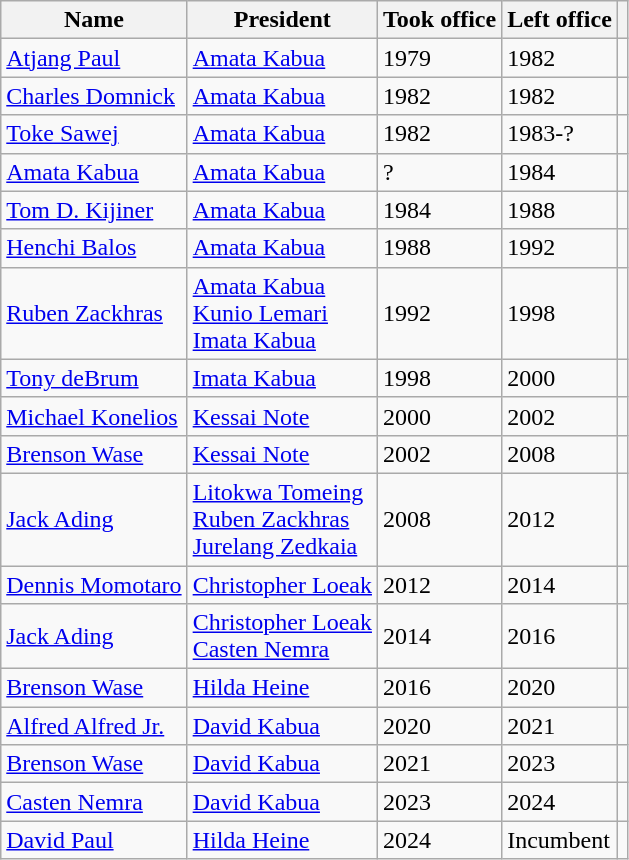<table class="wikitable">
<tr>
<th>Name</th>
<th>President</th>
<th>Took office</th>
<th>Left office</th>
<th></th>
</tr>
<tr>
<td><a href='#'>Atjang Paul</a></td>
<td><a href='#'>Amata Kabua</a></td>
<td>1979</td>
<td>1982</td>
<td></td>
</tr>
<tr>
<td><a href='#'>Charles Domnick</a></td>
<td><a href='#'>Amata Kabua</a></td>
<td>1982</td>
<td>1982</td>
<td></td>
</tr>
<tr>
<td><a href='#'>Toke Sawej</a></td>
<td><a href='#'>Amata Kabua</a></td>
<td>1982</td>
<td>1983-?</td>
<td></td>
</tr>
<tr>
<td><a href='#'>Amata Kabua</a></td>
<td><a href='#'>Amata Kabua</a></td>
<td>?</td>
<td>1984</td>
<td></td>
</tr>
<tr>
<td><a href='#'>Tom D. Kijiner</a></td>
<td><a href='#'>Amata Kabua</a></td>
<td>1984</td>
<td>1988</td>
<td></td>
</tr>
<tr>
<td><a href='#'>Henchi Balos</a></td>
<td><a href='#'>Amata Kabua</a></td>
<td>1988</td>
<td>1992</td>
<td></td>
</tr>
<tr>
<td><a href='#'>Ruben Zackhras</a></td>
<td><a href='#'>Amata Kabua</a><br><a href='#'>Kunio Lemari</a><br><a href='#'>Imata Kabua</a></td>
<td>1992</td>
<td>1998</td>
<td></td>
</tr>
<tr>
<td><a href='#'>Tony deBrum</a></td>
<td><a href='#'>Imata Kabua</a></td>
<td>1998</td>
<td>2000</td>
<td></td>
</tr>
<tr>
<td><a href='#'>Michael Konelios</a></td>
<td><a href='#'>Kessai Note</a></td>
<td>2000</td>
<td>2002</td>
<td></td>
</tr>
<tr>
<td><a href='#'>Brenson Wase</a></td>
<td><a href='#'>Kessai Note</a></td>
<td>2002</td>
<td>2008</td>
<td></td>
</tr>
<tr>
<td><a href='#'>Jack Ading</a></td>
<td><a href='#'>Litokwa Tomeing</a><br><a href='#'>Ruben Zackhras</a><br><a href='#'>Jurelang Zedkaia</a></td>
<td>2008</td>
<td>2012</td>
<td></td>
</tr>
<tr>
<td><a href='#'>Dennis Momotaro</a></td>
<td><a href='#'>Christopher Loeak</a></td>
<td>2012</td>
<td>2014</td>
<td></td>
</tr>
<tr>
<td><a href='#'>Jack Ading</a></td>
<td><a href='#'>Christopher Loeak</a><br><a href='#'>Casten Nemra</a></td>
<td>2014</td>
<td>2016</td>
<td></td>
</tr>
<tr>
<td><a href='#'>Brenson Wase</a></td>
<td><a href='#'>Hilda Heine</a></td>
<td>2016</td>
<td>2020</td>
<td></td>
</tr>
<tr>
<td><a href='#'>Alfred Alfred Jr.</a></td>
<td><a href='#'>David Kabua</a></td>
<td>2020</td>
<td>2021</td>
<td></td>
</tr>
<tr>
<td><a href='#'>Brenson Wase</a></td>
<td><a href='#'>David Kabua</a></td>
<td>2021</td>
<td>2023</td>
<td></td>
</tr>
<tr>
<td><a href='#'>Casten Nemra</a></td>
<td><a href='#'>David Kabua</a></td>
<td>2023</td>
<td>2024</td>
<td></td>
</tr>
<tr>
<td><a href='#'>David Paul</a></td>
<td><a href='#'>Hilda Heine</a></td>
<td>2024</td>
<td>Incumbent</td>
<td></td>
</tr>
</table>
